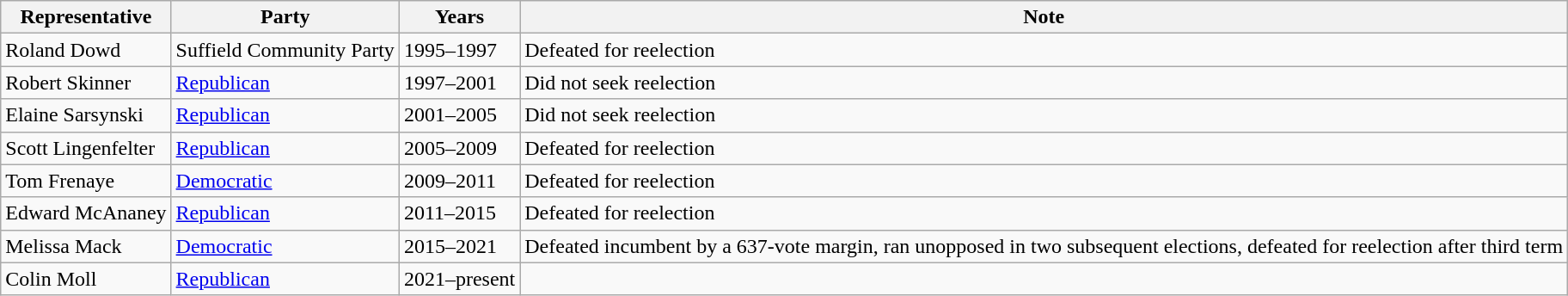<table class=wikitable>
<tr valign=bottom>
<th>Representative</th>
<th>Party</th>
<th>Years</th>
<th>Note</th>
</tr>
<tr>
<td>Roland Dowd</td>
<td>Suffield Community Party</td>
<td>1995–1997</td>
<td>Defeated for reelection</td>
</tr>
<tr>
<td>Robert Skinner</td>
<td><a href='#'>Republican</a></td>
<td>1997–2001</td>
<td>Did not seek reelection</td>
</tr>
<tr>
<td>Elaine Sarsynski</td>
<td><a href='#'>Republican</a></td>
<td>2001–2005</td>
<td>Did not seek reelection</td>
</tr>
<tr>
<td>Scott Lingenfelter</td>
<td><a href='#'>Republican</a></td>
<td>2005–2009</td>
<td>Defeated for reelection</td>
</tr>
<tr>
<td>Tom Frenaye</td>
<td><a href='#'>Democratic</a></td>
<td>2009–2011</td>
<td>Defeated for reelection</td>
</tr>
<tr>
<td>Edward McAnaney</td>
<td><a href='#'>Republican</a></td>
<td>2011–2015</td>
<td>Defeated for reelection</td>
</tr>
<tr>
<td>Melissa Mack</td>
<td><a href='#'>Democratic</a></td>
<td>2015–2021</td>
<td>Defeated incumbent by a 637-vote margin, ran unopposed in two subsequent elections, defeated for reelection after third term</td>
</tr>
<tr>
<td>Colin Moll</td>
<td><a href='#'>Republican</a></td>
<td>2021–present</td>
<td></td>
</tr>
</table>
